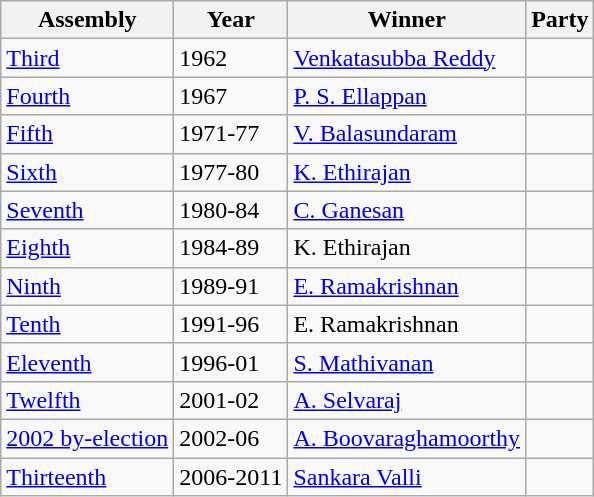<table class="wikitable sortable">
<tr>
<th>Assembly</th>
<th>Year</th>
<th>Winner</th>
<th colspan="2">Party</th>
</tr>
<tr>
<td><a href='#'>Third</a></td>
<td>1962</td>
<td><a href='#'>Venkatasubba Reddy</a></td>
<td></td>
</tr>
<tr>
<td><a href='#'>Fourth</a></td>
<td>1967</td>
<td><a href='#'>P. S. Ellappan</a></td>
<td></td>
</tr>
<tr>
<td><a href='#'>Fifth</a></td>
<td>1971-77</td>
<td><a href='#'>V. Balasundaram</a></td>
<td></td>
</tr>
<tr>
<td><a href='#'>Sixth</a></td>
<td>1977-80</td>
<td><a href='#'>K. Ethirajan</a></td>
<td></td>
</tr>
<tr>
<td><a href='#'>Seventh</a></td>
<td>1980-84</td>
<td><a href='#'>C. Ganesan</a></td>
<td></td>
</tr>
<tr>
<td><a href='#'>Eighth</a></td>
<td>1984-89</td>
<td>K. Ethirajan</td>
<td></td>
</tr>
<tr>
<td><a href='#'>Ninth</a></td>
<td>1989-91</td>
<td><a href='#'>E. Ramakrishnan</a></td>
<td></td>
</tr>
<tr>
<td><a href='#'>Tenth</a></td>
<td>1991-96</td>
<td>E. Ramakrishnan</td>
<td></td>
</tr>
<tr>
<td><a href='#'>Eleventh</a></td>
<td>1996-01</td>
<td><a href='#'>S. Mathivanan</a></td>
<td></td>
</tr>
<tr>
<td><a href='#'>Twelfth</a></td>
<td>2001-02</td>
<td><a href='#'>A. Selvaraj</a></td>
<td></td>
</tr>
<tr>
<td><a href='#'>2002 by-election</a></td>
<td>2002-06</td>
<td><a href='#'>A. Boovaraghamoorthy</a></td>
<td></td>
</tr>
<tr>
<td><a href='#'>Thirteenth</a></td>
<td>2006-2011</td>
<td><a href='#'>Sankara Valli</a></td>
<td></td>
</tr>
</table>
